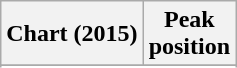<table class="wikitable">
<tr>
<th>Chart (2015)</th>
<th>Peak<br>position</th>
</tr>
<tr>
</tr>
<tr>
</tr>
</table>
